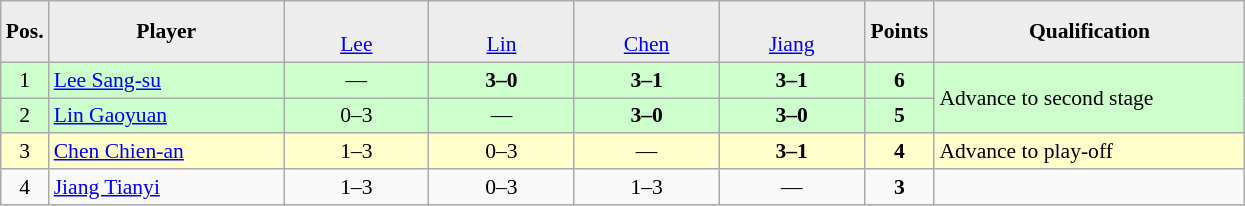<table class="wikitable" style="font-size:90%">
<tr style="text-align:center;">
<td style="background-color:#ededed;" width="20"><strong>Pos.</strong></td>
<td style="background-color:#ededed;" width="150"><strong>Player</strong></td>
<td style="background-color:#ededed;" width="90"><br><a href='#'>Lee</a></td>
<td style="background-color:#ededed;" width="90"><br><a href='#'>Lin</a></td>
<td style="background-color:#ededed;" width="90"><br><a href='#'>Chen</a></td>
<td style="background-color:#ededed;" width="90"><br><a href='#'>Jiang</a></td>
<td style="background-color:#ededed;" width="40"><strong>Points</strong></td>
<td style="background-color:#ededed;" width="200"><strong>Qualification</strong></td>
</tr>
<tr style="text-align:center;" bgcolor=ccffcc>
<td>1</td>
<td style="text-align:left;"> <a href='#'>Lee Sang-su</a></td>
<td>—</td>
<td><strong>3–0</strong></td>
<td><strong>3–1</strong></td>
<td><strong>3–1</strong></td>
<td><strong>6</strong></td>
<td rowspan=2 style="text-align:left;">Advance to second stage</td>
</tr>
<tr style="text-align:center;" bgcolor=ccffcc>
<td>2</td>
<td style="text-align:left;"> <a href='#'>Lin Gaoyuan</a></td>
<td>0–3</td>
<td>—</td>
<td><strong>3–0</strong></td>
<td><strong>3–0</strong></td>
<td><strong>5</strong></td>
</tr>
<tr style="text-align:center;" bgcolor=ffffcc>
<td>3</td>
<td style="text-align:left;"> <a href='#'>Chen Chien-an</a></td>
<td>1–3</td>
<td>0–3</td>
<td>—</td>
<td><strong>3–1</strong></td>
<td><strong>4</strong></td>
<td style="text-align:left;">Advance to play-off</td>
</tr>
<tr style="text-align:center;">
<td>4</td>
<td style="text-align:left;"> <a href='#'>Jiang Tianyi</a></td>
<td>1–3</td>
<td>0–3</td>
<td>1–3</td>
<td>—</td>
<td><strong>3</strong></td>
<td></td>
</tr>
</table>
